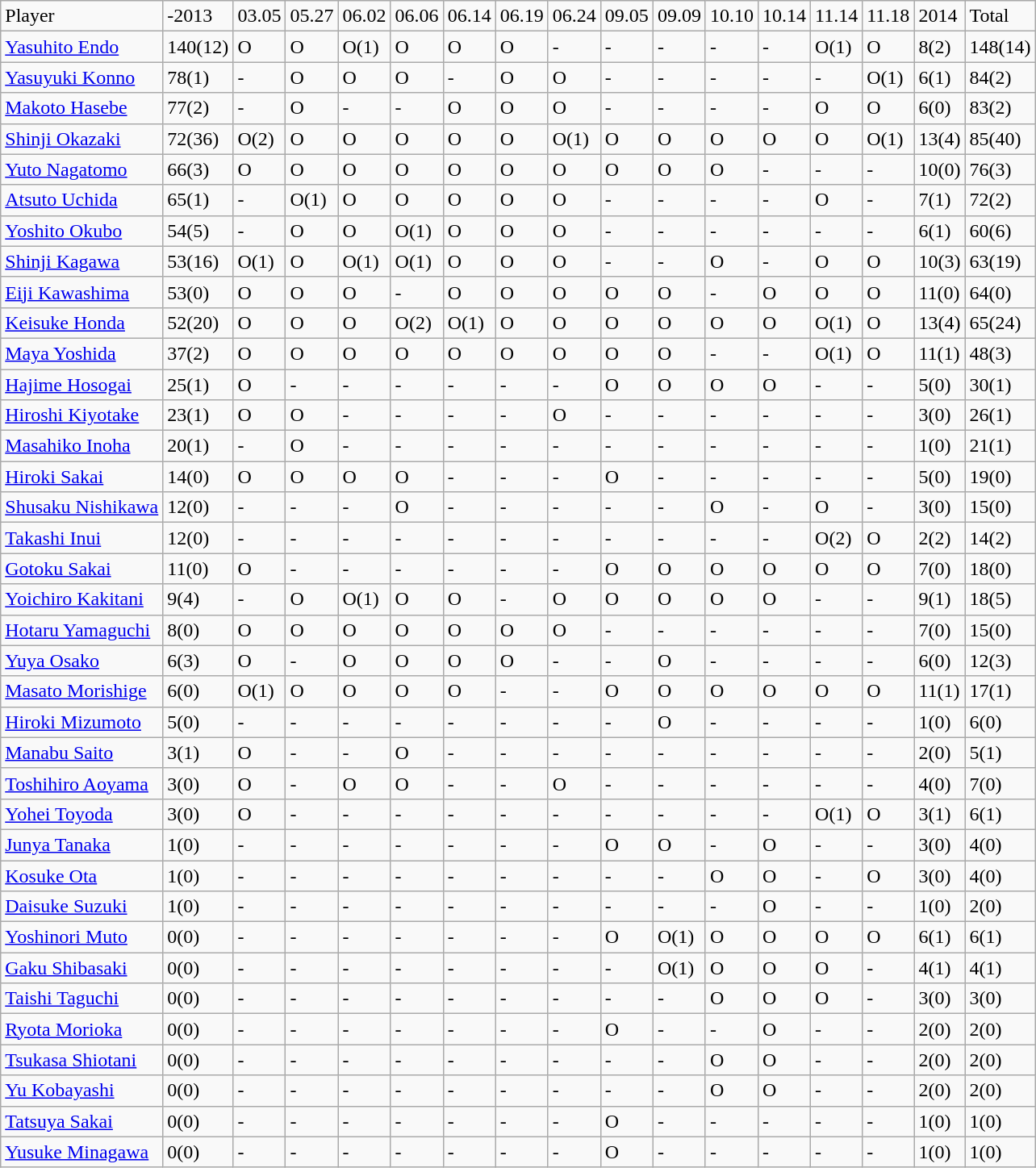<table class="wikitable" style="text-align:left;">
<tr>
<td>Player</td>
<td>-2013</td>
<td>03.05</td>
<td>05.27</td>
<td>06.02</td>
<td>06.06</td>
<td>06.14</td>
<td>06.19</td>
<td>06.24</td>
<td>09.05</td>
<td>09.09</td>
<td>10.10</td>
<td>10.14</td>
<td>11.14</td>
<td>11.18</td>
<td>2014</td>
<td>Total</td>
</tr>
<tr>
<td><a href='#'>Yasuhito Endo</a></td>
<td>140(12)</td>
<td>O</td>
<td>O</td>
<td>O(1)</td>
<td>O</td>
<td>O</td>
<td>O</td>
<td>-</td>
<td>-</td>
<td>-</td>
<td>-</td>
<td>-</td>
<td>O(1)</td>
<td>O</td>
<td>8(2)</td>
<td>148(14)</td>
</tr>
<tr>
<td><a href='#'>Yasuyuki Konno</a></td>
<td>78(1)</td>
<td>-</td>
<td>O</td>
<td>O</td>
<td>O</td>
<td>-</td>
<td>O</td>
<td>O</td>
<td>-</td>
<td>-</td>
<td>-</td>
<td>-</td>
<td>-</td>
<td>O(1)</td>
<td>6(1)</td>
<td>84(2)</td>
</tr>
<tr>
<td><a href='#'>Makoto Hasebe</a></td>
<td>77(2)</td>
<td>-</td>
<td>O</td>
<td>-</td>
<td>-</td>
<td>O</td>
<td>O</td>
<td>O</td>
<td>-</td>
<td>-</td>
<td>-</td>
<td>-</td>
<td>O</td>
<td>O</td>
<td>6(0)</td>
<td>83(2)</td>
</tr>
<tr>
<td><a href='#'>Shinji Okazaki</a></td>
<td>72(36)</td>
<td>O(2)</td>
<td>O</td>
<td>O</td>
<td>O</td>
<td>O</td>
<td>O</td>
<td>O(1)</td>
<td>O</td>
<td>O</td>
<td>O</td>
<td>O</td>
<td>O</td>
<td>O(1)</td>
<td>13(4)</td>
<td>85(40)</td>
</tr>
<tr>
<td><a href='#'>Yuto Nagatomo</a></td>
<td>66(3)</td>
<td>O</td>
<td>O</td>
<td>O</td>
<td>O</td>
<td>O</td>
<td>O</td>
<td>O</td>
<td>O</td>
<td>O</td>
<td>O</td>
<td>-</td>
<td>-</td>
<td>-</td>
<td>10(0)</td>
<td>76(3)</td>
</tr>
<tr>
<td><a href='#'>Atsuto Uchida</a></td>
<td>65(1)</td>
<td>-</td>
<td>O(1)</td>
<td>O</td>
<td>O</td>
<td>O</td>
<td>O</td>
<td>O</td>
<td>-</td>
<td>-</td>
<td>-</td>
<td>-</td>
<td>O</td>
<td>-</td>
<td>7(1)</td>
<td>72(2)</td>
</tr>
<tr>
<td><a href='#'>Yoshito Okubo</a></td>
<td>54(5)</td>
<td>-</td>
<td>O</td>
<td>O</td>
<td>O(1)</td>
<td>O</td>
<td>O</td>
<td>O</td>
<td>-</td>
<td>-</td>
<td>-</td>
<td>-</td>
<td>-</td>
<td>-</td>
<td>6(1)</td>
<td>60(6)</td>
</tr>
<tr>
<td><a href='#'>Shinji Kagawa</a></td>
<td>53(16)</td>
<td>O(1)</td>
<td>O</td>
<td>O(1)</td>
<td>O(1)</td>
<td>O</td>
<td>O</td>
<td>O</td>
<td>-</td>
<td>-</td>
<td>O</td>
<td>-</td>
<td>O</td>
<td>O</td>
<td>10(3)</td>
<td>63(19)</td>
</tr>
<tr>
<td><a href='#'>Eiji Kawashima</a></td>
<td>53(0)</td>
<td>O</td>
<td>O</td>
<td>O</td>
<td>-</td>
<td>O</td>
<td>O</td>
<td>O</td>
<td>O</td>
<td>O</td>
<td>-</td>
<td>O</td>
<td>O</td>
<td>O</td>
<td>11(0)</td>
<td>64(0)</td>
</tr>
<tr>
<td><a href='#'>Keisuke Honda</a></td>
<td>52(20)</td>
<td>O</td>
<td>O</td>
<td>O</td>
<td>O(2)</td>
<td>O(1)</td>
<td>O</td>
<td>O</td>
<td>O</td>
<td>O</td>
<td>O</td>
<td>O</td>
<td>O(1)</td>
<td>O</td>
<td>13(4)</td>
<td>65(24)</td>
</tr>
<tr>
<td><a href='#'>Maya Yoshida</a></td>
<td>37(2)</td>
<td>O</td>
<td>O</td>
<td>O</td>
<td>O</td>
<td>O</td>
<td>O</td>
<td>O</td>
<td>O</td>
<td>O</td>
<td>-</td>
<td>-</td>
<td>O(1)</td>
<td>O</td>
<td>11(1)</td>
<td>48(3)</td>
</tr>
<tr>
<td><a href='#'>Hajime Hosogai</a></td>
<td>25(1)</td>
<td>O</td>
<td>-</td>
<td>-</td>
<td>-</td>
<td>-</td>
<td>-</td>
<td>-</td>
<td>O</td>
<td>O</td>
<td>O</td>
<td>O</td>
<td>-</td>
<td>-</td>
<td>5(0)</td>
<td>30(1)</td>
</tr>
<tr>
<td><a href='#'>Hiroshi Kiyotake</a></td>
<td>23(1)</td>
<td>O</td>
<td>O</td>
<td>-</td>
<td>-</td>
<td>-</td>
<td>-</td>
<td>O</td>
<td>-</td>
<td>-</td>
<td>-</td>
<td>-</td>
<td>-</td>
<td>-</td>
<td>3(0)</td>
<td>26(1)</td>
</tr>
<tr>
<td><a href='#'>Masahiko Inoha</a></td>
<td>20(1)</td>
<td>-</td>
<td>O</td>
<td>-</td>
<td>-</td>
<td>-</td>
<td>-</td>
<td>-</td>
<td>-</td>
<td>-</td>
<td>-</td>
<td>-</td>
<td>-</td>
<td>-</td>
<td>1(0)</td>
<td>21(1)</td>
</tr>
<tr>
<td><a href='#'>Hiroki Sakai</a></td>
<td>14(0)</td>
<td>O</td>
<td>O</td>
<td>O</td>
<td>O</td>
<td>-</td>
<td>-</td>
<td>-</td>
<td>O</td>
<td>-</td>
<td>-</td>
<td>-</td>
<td>-</td>
<td>-</td>
<td>5(0)</td>
<td>19(0)</td>
</tr>
<tr>
<td><a href='#'>Shusaku Nishikawa</a></td>
<td>12(0)</td>
<td>-</td>
<td>-</td>
<td>-</td>
<td>O</td>
<td>-</td>
<td>-</td>
<td>-</td>
<td>-</td>
<td>-</td>
<td>O</td>
<td>-</td>
<td>O</td>
<td>-</td>
<td>3(0)</td>
<td>15(0)</td>
</tr>
<tr>
<td><a href='#'>Takashi Inui</a></td>
<td>12(0)</td>
<td>-</td>
<td>-</td>
<td>-</td>
<td>-</td>
<td>-</td>
<td>-</td>
<td>-</td>
<td>-</td>
<td>-</td>
<td>-</td>
<td>-</td>
<td>O(2)</td>
<td>O</td>
<td>2(2)</td>
<td>14(2)</td>
</tr>
<tr>
<td><a href='#'>Gotoku Sakai</a></td>
<td>11(0)</td>
<td>O</td>
<td>-</td>
<td>-</td>
<td>-</td>
<td>-</td>
<td>-</td>
<td>-</td>
<td>O</td>
<td>O</td>
<td>O</td>
<td>O</td>
<td>O</td>
<td>O</td>
<td>7(0)</td>
<td>18(0)</td>
</tr>
<tr>
<td><a href='#'>Yoichiro Kakitani</a></td>
<td>9(4)</td>
<td>-</td>
<td>O</td>
<td>O(1)</td>
<td>O</td>
<td>O</td>
<td>-</td>
<td>O</td>
<td>O</td>
<td>O</td>
<td>O</td>
<td>O</td>
<td>-</td>
<td>-</td>
<td>9(1)</td>
<td>18(5)</td>
</tr>
<tr>
<td><a href='#'>Hotaru Yamaguchi</a></td>
<td>8(0)</td>
<td>O</td>
<td>O</td>
<td>O</td>
<td>O</td>
<td>O</td>
<td>O</td>
<td>O</td>
<td>-</td>
<td>-</td>
<td>-</td>
<td>-</td>
<td>-</td>
<td>-</td>
<td>7(0)</td>
<td>15(0)</td>
</tr>
<tr>
<td><a href='#'>Yuya Osako</a></td>
<td>6(3)</td>
<td>O</td>
<td>-</td>
<td>O</td>
<td>O</td>
<td>O</td>
<td>O</td>
<td>-</td>
<td>-</td>
<td>O</td>
<td>-</td>
<td>-</td>
<td>-</td>
<td>-</td>
<td>6(0)</td>
<td>12(3)</td>
</tr>
<tr>
<td><a href='#'>Masato Morishige</a></td>
<td>6(0)</td>
<td>O(1)</td>
<td>O</td>
<td>O</td>
<td>O</td>
<td>O</td>
<td>-</td>
<td>-</td>
<td>O</td>
<td>O</td>
<td>O</td>
<td>O</td>
<td>O</td>
<td>O</td>
<td>11(1)</td>
<td>17(1)</td>
</tr>
<tr>
<td><a href='#'>Hiroki Mizumoto</a></td>
<td>5(0)</td>
<td>-</td>
<td>-</td>
<td>-</td>
<td>-</td>
<td>-</td>
<td>-</td>
<td>-</td>
<td>-</td>
<td>O</td>
<td>-</td>
<td>-</td>
<td>-</td>
<td>-</td>
<td>1(0)</td>
<td>6(0)</td>
</tr>
<tr>
<td><a href='#'>Manabu Saito</a></td>
<td>3(1)</td>
<td>O</td>
<td>-</td>
<td>-</td>
<td>O</td>
<td>-</td>
<td>-</td>
<td>-</td>
<td>-</td>
<td>-</td>
<td>-</td>
<td>-</td>
<td>-</td>
<td>-</td>
<td>2(0)</td>
<td>5(1)</td>
</tr>
<tr>
<td><a href='#'>Toshihiro Aoyama</a></td>
<td>3(0)</td>
<td>O</td>
<td>-</td>
<td>O</td>
<td>O</td>
<td>-</td>
<td>-</td>
<td>O</td>
<td>-</td>
<td>-</td>
<td>-</td>
<td>-</td>
<td>-</td>
<td>-</td>
<td>4(0)</td>
<td>7(0)</td>
</tr>
<tr>
<td><a href='#'>Yohei Toyoda</a></td>
<td>3(0)</td>
<td>O</td>
<td>-</td>
<td>-</td>
<td>-</td>
<td>-</td>
<td>-</td>
<td>-</td>
<td>-</td>
<td>-</td>
<td>-</td>
<td>-</td>
<td>O(1)</td>
<td>O</td>
<td>3(1)</td>
<td>6(1)</td>
</tr>
<tr>
<td><a href='#'>Junya Tanaka</a></td>
<td>1(0)</td>
<td>-</td>
<td>-</td>
<td>-</td>
<td>-</td>
<td>-</td>
<td>-</td>
<td>-</td>
<td>O</td>
<td>O</td>
<td>-</td>
<td>O</td>
<td>-</td>
<td>-</td>
<td>3(0)</td>
<td>4(0)</td>
</tr>
<tr>
<td><a href='#'>Kosuke Ota</a></td>
<td>1(0)</td>
<td>-</td>
<td>-</td>
<td>-</td>
<td>-</td>
<td>-</td>
<td>-</td>
<td>-</td>
<td>-</td>
<td>-</td>
<td>O</td>
<td>O</td>
<td>-</td>
<td>O</td>
<td>3(0)</td>
<td>4(0)</td>
</tr>
<tr>
<td><a href='#'>Daisuke Suzuki</a></td>
<td>1(0)</td>
<td>-</td>
<td>-</td>
<td>-</td>
<td>-</td>
<td>-</td>
<td>-</td>
<td>-</td>
<td>-</td>
<td>-</td>
<td>-</td>
<td>O</td>
<td>-</td>
<td>-</td>
<td>1(0)</td>
<td>2(0)</td>
</tr>
<tr>
<td><a href='#'>Yoshinori Muto</a></td>
<td>0(0)</td>
<td>-</td>
<td>-</td>
<td>-</td>
<td>-</td>
<td>-</td>
<td>-</td>
<td>-</td>
<td>O</td>
<td>O(1)</td>
<td>O</td>
<td>O</td>
<td>O</td>
<td>O</td>
<td>6(1)</td>
<td>6(1)</td>
</tr>
<tr>
<td><a href='#'>Gaku Shibasaki</a></td>
<td>0(0)</td>
<td>-</td>
<td>-</td>
<td>-</td>
<td>-</td>
<td>-</td>
<td>-</td>
<td>-</td>
<td>-</td>
<td>O(1)</td>
<td>O</td>
<td>O</td>
<td>O</td>
<td>-</td>
<td>4(1)</td>
<td>4(1)</td>
</tr>
<tr>
<td><a href='#'>Taishi Taguchi</a></td>
<td>0(0)</td>
<td>-</td>
<td>-</td>
<td>-</td>
<td>-</td>
<td>-</td>
<td>-</td>
<td>-</td>
<td>-</td>
<td>-</td>
<td>O</td>
<td>O</td>
<td>O</td>
<td>-</td>
<td>3(0)</td>
<td>3(0)</td>
</tr>
<tr>
<td><a href='#'>Ryota Morioka</a></td>
<td>0(0)</td>
<td>-</td>
<td>-</td>
<td>-</td>
<td>-</td>
<td>-</td>
<td>-</td>
<td>-</td>
<td>O</td>
<td>-</td>
<td>-</td>
<td>O</td>
<td>-</td>
<td>-</td>
<td>2(0)</td>
<td>2(0)</td>
</tr>
<tr>
<td><a href='#'>Tsukasa Shiotani</a></td>
<td>0(0)</td>
<td>-</td>
<td>-</td>
<td>-</td>
<td>-</td>
<td>-</td>
<td>-</td>
<td>-</td>
<td>-</td>
<td>-</td>
<td>O</td>
<td>O</td>
<td>-</td>
<td>-</td>
<td>2(0)</td>
<td>2(0)</td>
</tr>
<tr>
<td><a href='#'>Yu Kobayashi</a></td>
<td>0(0)</td>
<td>-</td>
<td>-</td>
<td>-</td>
<td>-</td>
<td>-</td>
<td>-</td>
<td>-</td>
<td>-</td>
<td>-</td>
<td>O</td>
<td>O</td>
<td>-</td>
<td>-</td>
<td>2(0)</td>
<td>2(0)</td>
</tr>
<tr>
<td><a href='#'>Tatsuya Sakai</a></td>
<td>0(0)</td>
<td>-</td>
<td>-</td>
<td>-</td>
<td>-</td>
<td>-</td>
<td>-</td>
<td>-</td>
<td>O</td>
<td>-</td>
<td>-</td>
<td>-</td>
<td>-</td>
<td>-</td>
<td>1(0)</td>
<td>1(0)</td>
</tr>
<tr>
<td><a href='#'>Yusuke Minagawa</a></td>
<td>0(0)</td>
<td>-</td>
<td>-</td>
<td>-</td>
<td>-</td>
<td>-</td>
<td>-</td>
<td>-</td>
<td>O</td>
<td>-</td>
<td>-</td>
<td>-</td>
<td>-</td>
<td>-</td>
<td>1(0)</td>
<td>1(0)</td>
</tr>
</table>
